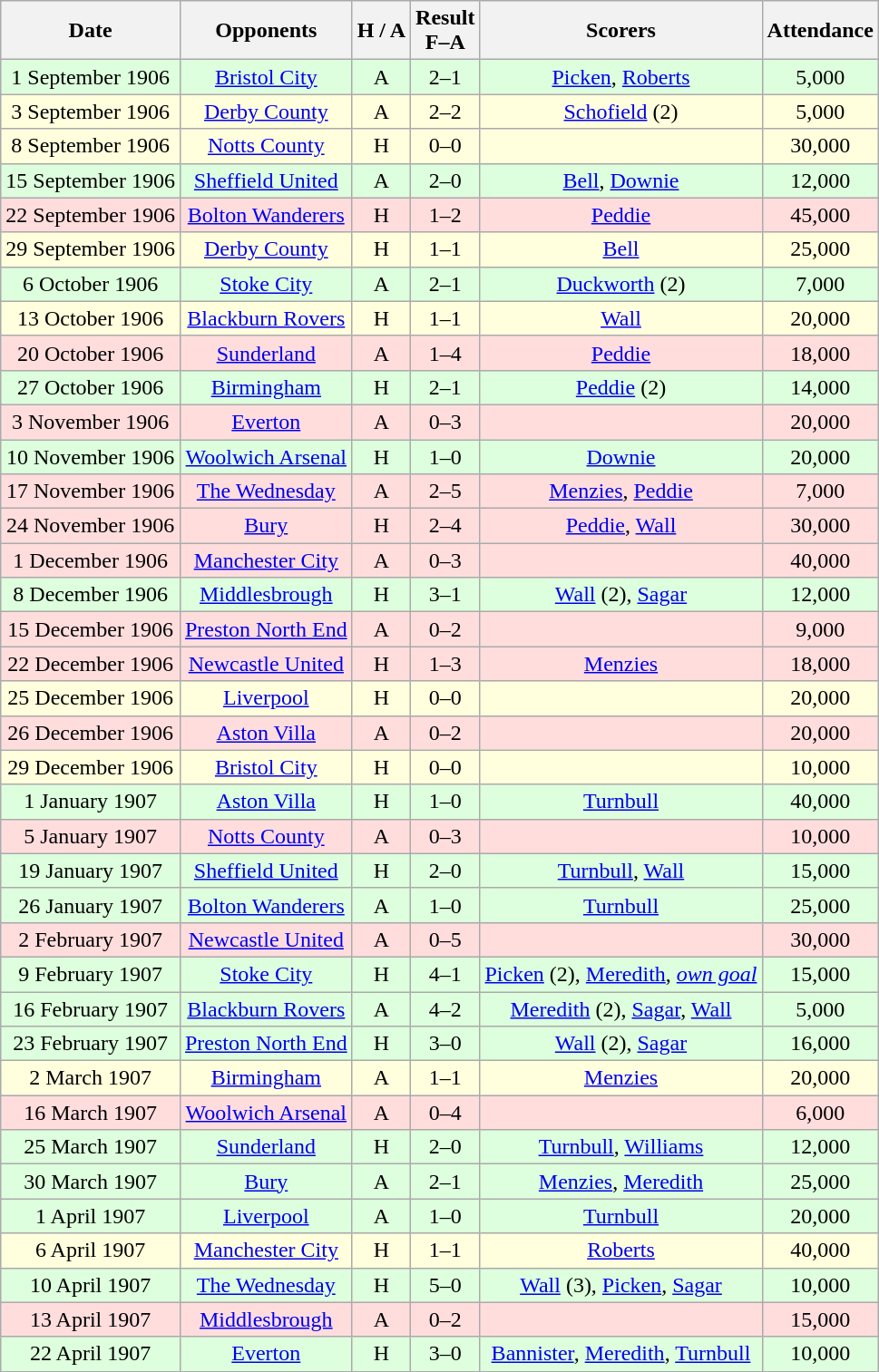<table class="wikitable" style="text-align:center">
<tr>
<th>Date</th>
<th>Opponents</th>
<th>H / A</th>
<th>Result<br>F–A</th>
<th>Scorers</th>
<th>Attendance</th>
</tr>
<tr bgcolor="#ddffdd">
<td>1 September 1906</td>
<td><a href='#'>Bristol City</a></td>
<td>A</td>
<td>2–1</td>
<td><a href='#'>Picken</a>, <a href='#'>Roberts</a></td>
<td>5,000</td>
</tr>
<tr bgcolor="#ffffdd">
<td>3 September 1906</td>
<td><a href='#'>Derby County</a></td>
<td>A</td>
<td>2–2</td>
<td><a href='#'>Schofield</a> (2)</td>
<td>5,000</td>
</tr>
<tr bgcolor="#ffffdd">
<td>8 September 1906</td>
<td><a href='#'>Notts County</a></td>
<td>H</td>
<td>0–0</td>
<td></td>
<td>30,000</td>
</tr>
<tr bgcolor="#ddffdd">
<td>15 September 1906</td>
<td><a href='#'>Sheffield United</a></td>
<td>A</td>
<td>2–0</td>
<td><a href='#'>Bell</a>, <a href='#'>Downie</a></td>
<td>12,000</td>
</tr>
<tr bgcolor="#ffdddd">
<td>22 September 1906</td>
<td><a href='#'>Bolton Wanderers</a></td>
<td>H</td>
<td>1–2</td>
<td><a href='#'>Peddie</a></td>
<td>45,000</td>
</tr>
<tr bgcolor="#ffffdd">
<td>29 September 1906</td>
<td><a href='#'>Derby County</a></td>
<td>H</td>
<td>1–1</td>
<td><a href='#'>Bell</a></td>
<td>25,000</td>
</tr>
<tr bgcolor="#ddffdd">
<td>6 October 1906</td>
<td><a href='#'>Stoke City</a></td>
<td>A</td>
<td>2–1</td>
<td><a href='#'>Duckworth</a> (2)</td>
<td>7,000</td>
</tr>
<tr bgcolor="#ffffdd">
<td>13 October 1906</td>
<td><a href='#'>Blackburn Rovers</a></td>
<td>H</td>
<td>1–1</td>
<td><a href='#'>Wall</a></td>
<td>20,000</td>
</tr>
<tr bgcolor="#ffdddd">
<td>20 October 1906</td>
<td><a href='#'>Sunderland</a></td>
<td>A</td>
<td>1–4</td>
<td><a href='#'>Peddie</a></td>
<td>18,000</td>
</tr>
<tr bgcolor="#ddffdd">
<td>27 October 1906</td>
<td><a href='#'>Birmingham</a></td>
<td>H</td>
<td>2–1</td>
<td><a href='#'>Peddie</a> (2)</td>
<td>14,000</td>
</tr>
<tr bgcolor="#ffdddd">
<td>3 November 1906</td>
<td><a href='#'>Everton</a></td>
<td>A</td>
<td>0–3</td>
<td></td>
<td>20,000</td>
</tr>
<tr bgcolor="#ddffdd">
<td>10 November 1906</td>
<td><a href='#'>Woolwich Arsenal</a></td>
<td>H</td>
<td>1–0</td>
<td><a href='#'>Downie</a></td>
<td>20,000</td>
</tr>
<tr bgcolor="#ffdddd">
<td>17 November 1906</td>
<td><a href='#'>The Wednesday</a></td>
<td>A</td>
<td>2–5</td>
<td><a href='#'>Menzies</a>, <a href='#'>Peddie</a></td>
<td>7,000</td>
</tr>
<tr bgcolor="#ffdddd">
<td>24 November 1906</td>
<td><a href='#'>Bury</a></td>
<td>H</td>
<td>2–4</td>
<td><a href='#'>Peddie</a>, <a href='#'>Wall</a></td>
<td>30,000</td>
</tr>
<tr bgcolor="#ffdddd">
<td>1 December 1906</td>
<td><a href='#'>Manchester City</a></td>
<td>A</td>
<td>0–3</td>
<td></td>
<td>40,000</td>
</tr>
<tr bgcolor="#ddffdd">
<td>8 December 1906</td>
<td><a href='#'>Middlesbrough</a></td>
<td>H</td>
<td>3–1</td>
<td><a href='#'>Wall</a> (2), <a href='#'>Sagar</a></td>
<td>12,000</td>
</tr>
<tr bgcolor="#ffdddd">
<td>15 December 1906</td>
<td><a href='#'>Preston North End</a></td>
<td>A</td>
<td>0–2</td>
<td></td>
<td>9,000</td>
</tr>
<tr bgcolor="#ffdddd">
<td>22 December 1906</td>
<td><a href='#'>Newcastle United</a></td>
<td>H</td>
<td>1–3</td>
<td><a href='#'>Menzies</a></td>
<td>18,000</td>
</tr>
<tr bgcolor="#ffffdd">
<td>25 December 1906</td>
<td><a href='#'>Liverpool</a></td>
<td>H</td>
<td>0–0</td>
<td></td>
<td>20,000</td>
</tr>
<tr bgcolor="#ffdddd">
<td>26 December 1906</td>
<td><a href='#'>Aston Villa</a></td>
<td>A</td>
<td>0–2</td>
<td></td>
<td>20,000</td>
</tr>
<tr bgcolor="#ffffdd">
<td>29 December 1906</td>
<td><a href='#'>Bristol City</a></td>
<td>H</td>
<td>0–0</td>
<td></td>
<td>10,000</td>
</tr>
<tr bgcolor="#ddffdd">
<td>1 January 1907</td>
<td><a href='#'>Aston Villa</a></td>
<td>H</td>
<td>1–0</td>
<td><a href='#'>Turnbull</a></td>
<td>40,000</td>
</tr>
<tr bgcolor="#ffdddd">
<td>5 January 1907</td>
<td><a href='#'>Notts County</a></td>
<td>A</td>
<td>0–3</td>
<td></td>
<td>10,000</td>
</tr>
<tr bgcolor="#ddffdd">
<td>19 January 1907</td>
<td><a href='#'>Sheffield United</a></td>
<td>H</td>
<td>2–0</td>
<td><a href='#'>Turnbull</a>, <a href='#'>Wall</a></td>
<td>15,000</td>
</tr>
<tr bgcolor="#ddffdd">
<td>26 January 1907</td>
<td><a href='#'>Bolton Wanderers</a></td>
<td>A</td>
<td>1–0</td>
<td><a href='#'>Turnbull</a></td>
<td>25,000</td>
</tr>
<tr bgcolor="#ffdddd">
<td>2 February 1907</td>
<td><a href='#'>Newcastle United</a></td>
<td>A</td>
<td>0–5</td>
<td></td>
<td>30,000</td>
</tr>
<tr bgcolor="#ddffdd">
<td>9 February 1907</td>
<td><a href='#'>Stoke City</a></td>
<td>H</td>
<td>4–1</td>
<td><a href='#'>Picken</a> (2), <a href='#'>Meredith</a>, <em><a href='#'>own goal</a></em></td>
<td>15,000</td>
</tr>
<tr bgcolor="#ddffdd">
<td>16 February 1907</td>
<td><a href='#'>Blackburn Rovers</a></td>
<td>A</td>
<td>4–2</td>
<td><a href='#'>Meredith</a> (2), <a href='#'>Sagar</a>, <a href='#'>Wall</a></td>
<td>5,000</td>
</tr>
<tr bgcolor="#ddffdd">
<td>23 February 1907</td>
<td><a href='#'>Preston North End</a></td>
<td>H</td>
<td>3–0</td>
<td><a href='#'>Wall</a> (2), <a href='#'>Sagar</a></td>
<td>16,000</td>
</tr>
<tr bgcolor="#ffffdd">
<td>2 March 1907</td>
<td><a href='#'>Birmingham</a></td>
<td>A</td>
<td>1–1</td>
<td><a href='#'>Menzies</a></td>
<td>20,000</td>
</tr>
<tr bgcolor="#ffdddd">
<td>16 March 1907</td>
<td><a href='#'>Woolwich Arsenal</a></td>
<td>A</td>
<td>0–4</td>
<td></td>
<td>6,000</td>
</tr>
<tr bgcolor="#ddffdd">
<td>25 March 1907</td>
<td><a href='#'>Sunderland</a></td>
<td>H</td>
<td>2–0</td>
<td><a href='#'>Turnbull</a>, <a href='#'>Williams</a></td>
<td>12,000</td>
</tr>
<tr bgcolor="#ddffdd">
<td>30 March 1907</td>
<td><a href='#'>Bury</a></td>
<td>A</td>
<td>2–1</td>
<td><a href='#'>Menzies</a>, <a href='#'>Meredith</a></td>
<td>25,000</td>
</tr>
<tr bgcolor="#ddffdd">
<td>1 April 1907</td>
<td><a href='#'>Liverpool</a></td>
<td>A</td>
<td>1–0</td>
<td><a href='#'>Turnbull</a></td>
<td>20,000</td>
</tr>
<tr bgcolor="#ffffdd">
<td>6 April 1907</td>
<td><a href='#'>Manchester City</a></td>
<td>H</td>
<td>1–1</td>
<td><a href='#'>Roberts</a></td>
<td>40,000</td>
</tr>
<tr bgcolor="#ddffdd">
<td>10 April 1907</td>
<td><a href='#'>The Wednesday</a></td>
<td>H</td>
<td>5–0</td>
<td><a href='#'>Wall</a> (3), <a href='#'>Picken</a>, <a href='#'>Sagar</a></td>
<td>10,000</td>
</tr>
<tr bgcolor="#ffdddd">
<td>13 April 1907</td>
<td><a href='#'>Middlesbrough</a></td>
<td>A</td>
<td>0–2</td>
<td></td>
<td>15,000</td>
</tr>
<tr bgcolor="#ddffdd">
<td>22 April 1907</td>
<td><a href='#'>Everton</a></td>
<td>H</td>
<td>3–0</td>
<td><a href='#'>Bannister</a>, <a href='#'>Meredith</a>, <a href='#'>Turnbull</a></td>
<td>10,000</td>
</tr>
</table>
